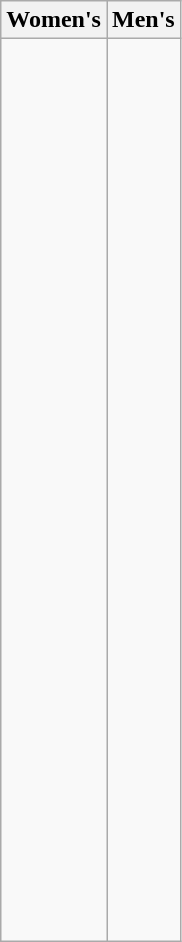<table class="wikitable">
<tr>
<th>Women's</th>
<th>Men's</th>
</tr>
<tr>
<td style="vertical-align:top"><strong></strong><br><s></s><br><strong></strong><br><s></s><br><s></s><br><strong></strong><br><strong></strong><br><strong></strong><br><s></s><br><s></s><br><s></s><br><strong></strong><br><strong></strong><br><strong></strong><br><strong></strong><br><s></s><br><strong></strong><br><strong></strong><br><strong></strong><br><strong></strong><br><s></s><br><strong></strong><br><strong></strong><br><strong></strong><br><s></s><br><s></s><br><s></s><br><s></s><br><s></s><br><strong></strong><br><strong></strong><br><strong></strong><br><br></td>
<td style="vertical-align:top"><strong></strong><br><strong></strong><br><strong></strong><br><strong></strong><br><strong></strong><br><strong></strong><br><strong></strong><br><br><br><br><br></td>
</tr>
</table>
